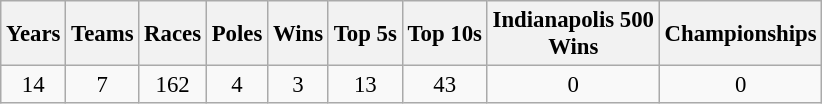<table class="wikitable" style="text-align:center; font-size:95%">
<tr>
<th>Years</th>
<th>Teams</th>
<th>Races</th>
<th>Poles</th>
<th>Wins</th>
<th>Top 5s</th>
<th>Top 10s</th>
<th>Indianapolis 500<br>Wins</th>
<th>Championships</th>
</tr>
<tr>
<td>14</td>
<td>7</td>
<td>162</td>
<td>4</td>
<td>3</td>
<td>13</td>
<td>43</td>
<td>0</td>
<td>0</td>
</tr>
</table>
